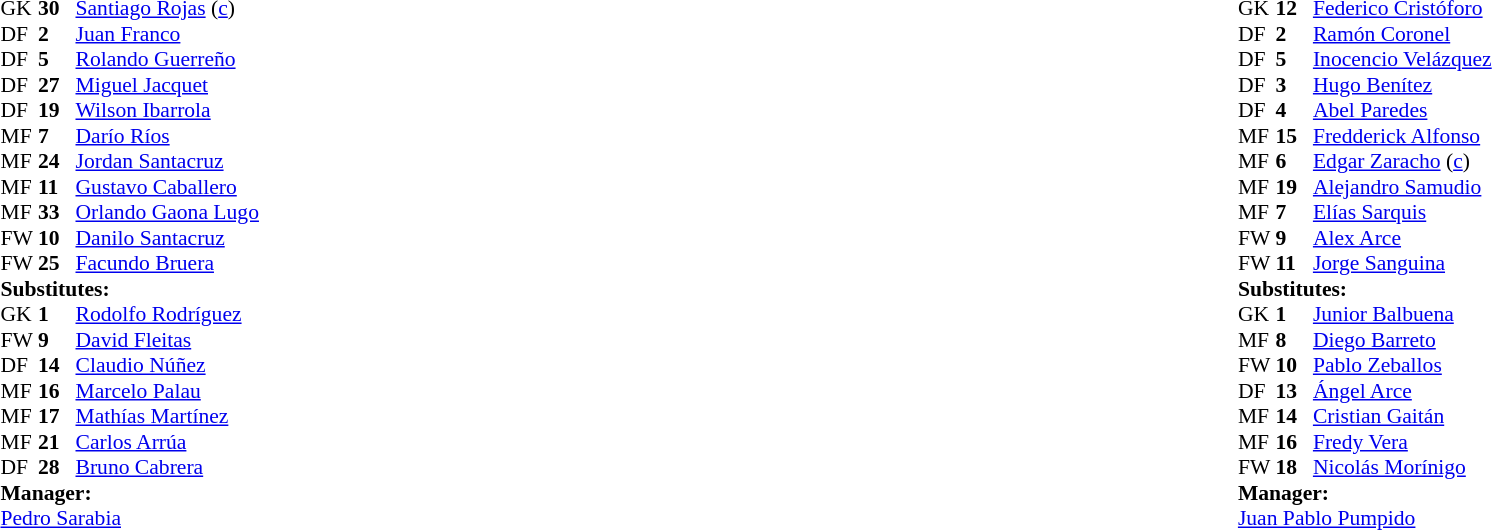<table width="100%">
<tr>
<td style="vertical-align:top; width:40%"><br><table style="font-size: 90%" cellspacing="0" cellpadding="0">
<tr>
<th width=25></th>
<th width=25></th>
</tr>
<tr>
<td>GK</td>
<td><strong>30</strong></td>
<td> <a href='#'>Santiago Rojas</a> (<a href='#'>c</a>)</td>
</tr>
<tr>
<td>DF</td>
<td><strong>2</strong></td>
<td> <a href='#'>Juan Franco</a></td>
</tr>
<tr>
<td>DF</td>
<td><strong>5</strong></td>
<td> <a href='#'>Rolando Guerreño</a></td>
<td></td>
</tr>
<tr>
<td>DF</td>
<td><strong>27</strong></td>
<td> <a href='#'>Miguel Jacquet</a></td>
<td></td>
</tr>
<tr>
<td>DF</td>
<td><strong>19</strong></td>
<td> <a href='#'>Wilson Ibarrola</a></td>
<td></td>
<td></td>
</tr>
<tr>
<td>MF</td>
<td><strong>7</strong></td>
<td> <a href='#'>Darío Ríos</a></td>
<td></td>
<td></td>
</tr>
<tr>
<td>MF</td>
<td><strong>24</strong></td>
<td> <a href='#'>Jordan Santacruz</a></td>
</tr>
<tr>
<td>MF</td>
<td><strong>11</strong></td>
<td> <a href='#'>Gustavo Caballero</a></td>
<td></td>
<td></td>
</tr>
<tr>
<td>MF</td>
<td><strong>33</strong></td>
<td> <a href='#'>Orlando Gaona Lugo</a></td>
<td></td>
</tr>
<tr>
<td>FW</td>
<td><strong>10</strong></td>
<td> <a href='#'>Danilo Santacruz</a></td>
</tr>
<tr>
<td>FW</td>
<td><strong>25</strong></td>
<td> <a href='#'>Facundo Bruera</a></td>
<td></td>
</tr>
<tr>
<td colspan=3><strong>Substitutes:</strong></td>
</tr>
<tr>
<td>GK</td>
<td><strong>1</strong></td>
<td> <a href='#'>Rodolfo Rodríguez</a></td>
</tr>
<tr>
<td>FW</td>
<td><strong>9</strong></td>
<td> <a href='#'>David Fleitas</a></td>
<td></td>
<td></td>
</tr>
<tr>
<td>DF</td>
<td><strong>14</strong></td>
<td> <a href='#'>Claudio Núñez</a></td>
<td></td>
<td></td>
</tr>
<tr>
<td>MF</td>
<td><strong>16</strong></td>
<td> <a href='#'>Marcelo Palau</a></td>
<td></td>
</tr>
<tr>
<td>MF</td>
<td><strong>17</strong></td>
<td> <a href='#'>Mathías Martínez</a></td>
</tr>
<tr>
<td>MF</td>
<td><strong>21</strong></td>
<td> <a href='#'>Carlos Arrúa</a></td>
<td></td>
<td></td>
</tr>
<tr>
<td>DF</td>
<td><strong>28</strong></td>
<td> <a href='#'>Bruno Cabrera</a></td>
</tr>
<tr>
<td colspan=3><strong>Manager:</strong></td>
</tr>
<tr>
<td colspan="4"> <a href='#'>Pedro Sarabia</a></td>
</tr>
</table>
</td>
<td style="vertical-align:top; width:50%"><br><table cellspacing="0" cellpadding="0" style="font-size:90%; margin:auto">
<tr>
<th width=25></th>
<th width=25></th>
</tr>
<tr>
<td>GK</td>
<td><strong>12</strong></td>
<td> <a href='#'>Federico Cristóforo</a></td>
</tr>
<tr>
<td>DF</td>
<td><strong>2</strong></td>
<td> <a href='#'>Ramón Coronel</a></td>
</tr>
<tr>
<td>DF</td>
<td><strong>5</strong></td>
<td> <a href='#'>Inocencio Velázquez</a></td>
</tr>
<tr>
<td>DF</td>
<td><strong>3</strong></td>
<td> <a href='#'>Hugo Benítez</a></td>
</tr>
<tr>
<td>DF</td>
<td><strong>4</strong></td>
<td> <a href='#'>Abel Paredes</a></td>
<td></td>
</tr>
<tr>
<td>MF</td>
<td><strong>15</strong></td>
<td> <a href='#'>Fredderick Alfonso</a></td>
<td></td>
<td></td>
</tr>
<tr>
<td>MF</td>
<td><strong>6</strong></td>
<td> <a href='#'>Edgar Zaracho</a> (<a href='#'>c</a>)</td>
</tr>
<tr>
<td>MF</td>
<td><strong>19</strong></td>
<td> <a href='#'>Alejandro Samudio</a></td>
<td></td>
<td></td>
</tr>
<tr>
<td>MF</td>
<td><strong>7</strong></td>
<td> <a href='#'>Elías Sarquis</a></td>
<td></td>
<td></td>
</tr>
<tr>
<td>FW</td>
<td><strong>9</strong></td>
<td> <a href='#'>Alex Arce</a></td>
</tr>
<tr>
<td>FW</td>
<td><strong>11</strong></td>
<td> <a href='#'>Jorge Sanguina</a></td>
</tr>
<tr>
<td colspan=3><strong>Substitutes:</strong></td>
</tr>
<tr>
<td>GK</td>
<td><strong>1</strong></td>
<td> <a href='#'>Junior Balbuena</a></td>
</tr>
<tr>
<td>MF</td>
<td><strong>8</strong></td>
<td> <a href='#'>Diego Barreto</a></td>
</tr>
<tr>
<td>FW</td>
<td><strong>10</strong></td>
<td> <a href='#'>Pablo Zeballos</a></td>
<td></td>
<td></td>
</tr>
<tr>
<td>DF</td>
<td><strong>13</strong></td>
<td> <a href='#'>Ángel Arce</a></td>
<td></td>
<td></td>
</tr>
<tr>
<td>MF</td>
<td><strong>14</strong></td>
<td> <a href='#'>Cristian Gaitán</a></td>
<td></td>
<td></td>
</tr>
<tr>
<td>MF</td>
<td><strong>16</strong></td>
<td> <a href='#'>Fredy Vera</a></td>
</tr>
<tr>
<td>FW</td>
<td><strong>18</strong></td>
<td> <a href='#'>Nicolás Morínigo</a></td>
</tr>
<tr>
<td colspan=3><strong>Manager:</strong></td>
</tr>
<tr>
<td colspan="4"> <a href='#'>Juan Pablo Pumpido</a></td>
</tr>
</table>
</td>
</tr>
</table>
